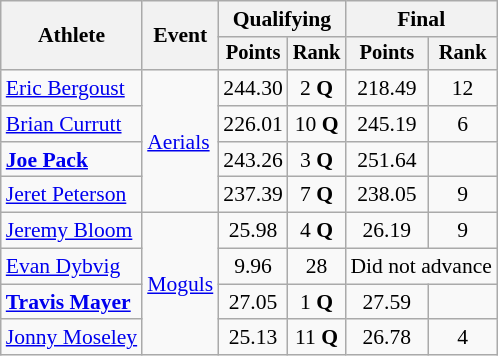<table class=wikitable style=font-size:90%;text-align:center>
<tr>
<th rowspan=2>Athlete</th>
<th rowspan=2>Event</th>
<th colspan=2>Qualifying</th>
<th colspan=2>Final</th>
</tr>
<tr style=font-size:95%>
<th>Points</th>
<th>Rank</th>
<th>Points</th>
<th>Rank</th>
</tr>
<tr>
<td align=left><a href='#'>Eric Bergoust</a></td>
<td align=left rowspan=4><a href='#'>Aerials</a></td>
<td>244.30</td>
<td>2 <strong>Q</strong></td>
<td>218.49</td>
<td>12</td>
</tr>
<tr>
<td align=left><a href='#'>Brian Currutt</a></td>
<td>226.01</td>
<td>10 <strong>Q</strong></td>
<td>245.19</td>
<td>6</td>
</tr>
<tr>
<td align=left><strong><a href='#'>Joe Pack</a></strong></td>
<td>243.26</td>
<td>3 <strong>Q</strong></td>
<td>251.64</td>
<td></td>
</tr>
<tr>
<td align=left><a href='#'>Jeret Peterson</a></td>
<td>237.39</td>
<td>7 <strong>Q</strong></td>
<td>238.05</td>
<td>9</td>
</tr>
<tr>
<td align=left><a href='#'>Jeremy Bloom</a></td>
<td align=left rowspan=4><a href='#'>Moguls</a></td>
<td>25.98</td>
<td>4 <strong>Q</strong></td>
<td>26.19</td>
<td>9</td>
</tr>
<tr>
<td align=left><a href='#'>Evan Dybvig</a></td>
<td>9.96</td>
<td>28</td>
<td colspan=2>Did not advance</td>
</tr>
<tr>
<td align=left><strong><a href='#'>Travis Mayer</a></strong></td>
<td>27.05</td>
<td>1 <strong>Q</strong></td>
<td>27.59</td>
<td></td>
</tr>
<tr>
<td align=left><a href='#'>Jonny Moseley</a></td>
<td>25.13</td>
<td>11 <strong>Q</strong></td>
<td>26.78</td>
<td>4</td>
</tr>
</table>
